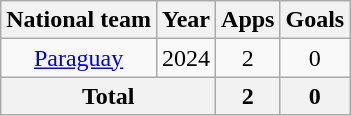<table class=wikitable style=text-align:center>
<tr>
<th>National team</th>
<th>Year</th>
<th>Apps</th>
<th>Goals</th>
</tr>
<tr>
<td rowspan="1"><a href='#'>Paraguay</a></td>
<td>2024</td>
<td>2</td>
<td>0</td>
</tr>
<tr>
<th colspan="2">Total</th>
<th>2</th>
<th>0</th>
</tr>
</table>
